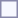<table style="border:1px solid #8888aa; background-color:#f7f8ff; padding:5px; font-size:95%; margin: 0px 12px 12px 0px;">
</table>
